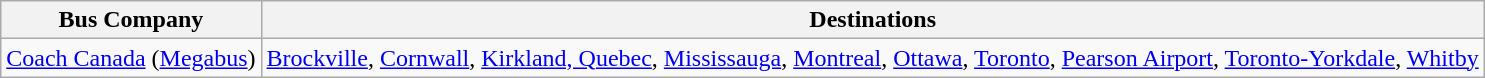<table class="wikitable">
<tr>
<th>Bus Company</th>
<th>Destinations</th>
</tr>
<tr>
<td><a href='#'>Coach Canada</a> (<a href='#'>Megabus</a>)</td>
<td><a href='#'>Brockville</a>, <a href='#'>Cornwall</a>, <a href='#'>Kirkland, Quebec</a>, <a href='#'>Mississauga</a>, <a href='#'>Montreal</a>, <a href='#'>Ottawa</a>, <a href='#'>Toronto</a>, <a href='#'>Pearson Airport</a>, <a href='#'>Toronto-Yorkdale</a>, <a href='#'>Whitby</a></td>
</tr>
</table>
